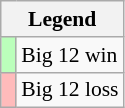<table class="wikitable" style="font-size:90%">
<tr>
<th colspan="2">Legend</th>
</tr>
<tr>
<td style="background:#bfb;"> </td>
<td>Big 12 win</td>
</tr>
<tr>
<td style="background:#fbb;"> </td>
<td>Big 12 loss</td>
</tr>
</table>
